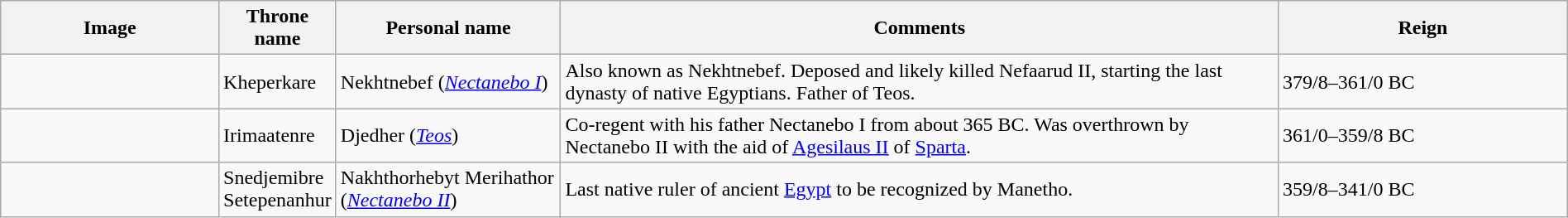<table class="wikitable" width="100%">
<tr>
<th width="15%">Image</th>
<th>Throne name</th>
<th width="15%">Personal name</th>
<th width="50%">Comments</th>
<th width="20%">Reign</th>
</tr>
<tr>
<td></td>
<td>Kheperkare</td>
<td>Nekhtnebef (<em><a href='#'>Nectanebo I</a></em>)</td>
<td>Also known as Nekhtnebef. Deposed and likely killed Nefaarud II, starting the last dynasty of native Egyptians. Father of Teos.</td>
<td>379/8–361/0 BC</td>
</tr>
<tr>
<td></td>
<td>Irimaatenre</td>
<td>Djedher (<a href='#'><em>Teos</em></a>)</td>
<td>Co-regent with his father Nectanebo I from about 365 BC. Was overthrown by Nectanebo II with the aid of <a href='#'>Agesilaus II</a> of <a href='#'>Sparta</a>.</td>
<td>361/0–359/8 BC</td>
</tr>
<tr>
<td></td>
<td>Snedjemibre Setepenanhur</td>
<td>Nakhthorhebyt Merihathor (<em><a href='#'>Nectanebo II</a></em>)</td>
<td>Last native ruler of ancient <a href='#'>Egypt</a> to be recognized by Manetho.</td>
<td>359/8–341/0 BC</td>
</tr>
</table>
